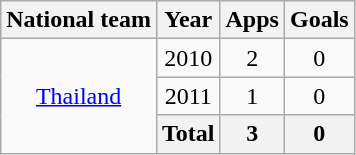<table class="wikitable" style="text-align:center">
<tr>
<th>National team</th>
<th>Year</th>
<th>Apps</th>
<th>Goals</th>
</tr>
<tr>
<td rowspan="5" valign="center"><a href='#'>Thailand</a></td>
<td>2010</td>
<td>2</td>
<td>0</td>
</tr>
<tr>
<td>2011</td>
<td>1</td>
<td>0</td>
</tr>
<tr>
<th>Total</th>
<th>3</th>
<th>0</th>
</tr>
</table>
